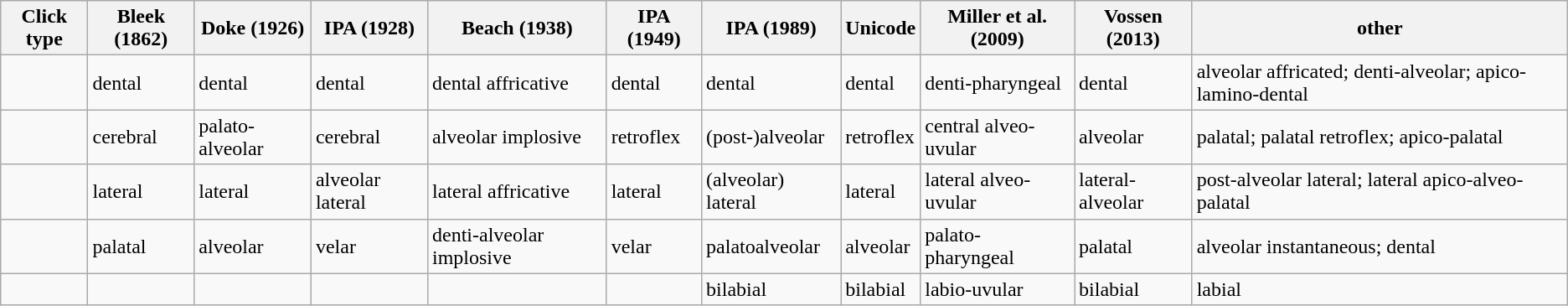<table class="wikitable">
<tr>
<th>Click type</th>
<th>Bleek (1862)</th>
<th>Doke (1926)</th>
<th>IPA (1928)</th>
<th>Beach (1938)</th>
<th>IPA (1949)</th>
<th>IPA (1989)</th>
<th>Unicode</th>
<th>Miller et al. (2009)</th>
<th>Vossen (2013)</th>
<th>other</th>
</tr>
<tr>
<td></td>
<td>dental</td>
<td>dental</td>
<td>dental</td>
<td>dental affricative</td>
<td>dental</td>
<td>dental</td>
<td>dental</td>
<td>denti-pharyngeal</td>
<td>dental</td>
<td>alveolar affricated; denti-alveolar; apico-lamino-dental</td>
</tr>
<tr>
<td></td>
<td>cerebral</td>
<td>palato-alveolar</td>
<td>cerebral</td>
<td>alveolar implosive</td>
<td>retroflex</td>
<td>(post-)alveolar</td>
<td>retroflex</td>
<td>central alveo-uvular</td>
<td>alveolar</td>
<td>palatal; palatal retroflex; apico-palatal</td>
</tr>
<tr>
<td></td>
<td>lateral</td>
<td>lateral</td>
<td>alveolar lateral</td>
<td>lateral affricative</td>
<td>lateral</td>
<td>(alveolar) lateral</td>
<td>lateral</td>
<td>lateral alveo-uvular</td>
<td>lateral-alveolar</td>
<td>post-alveolar lateral; lateral apico-alveo-palatal</td>
</tr>
<tr>
<td></td>
<td>palatal</td>
<td>alveolar</td>
<td>velar</td>
<td>denti-alveolar implosive</td>
<td>velar</td>
<td>palatoalveolar</td>
<td>alveolar</td>
<td>palato-pharyngeal</td>
<td>palatal</td>
<td>alveolar instantaneous; dental</td>
</tr>
<tr>
<td></td>
<td></td>
<td></td>
<td></td>
<td></td>
<td></td>
<td>bilabial</td>
<td>bilabial</td>
<td>labio-uvular</td>
<td>bilabial</td>
<td>labial</td>
</tr>
</table>
